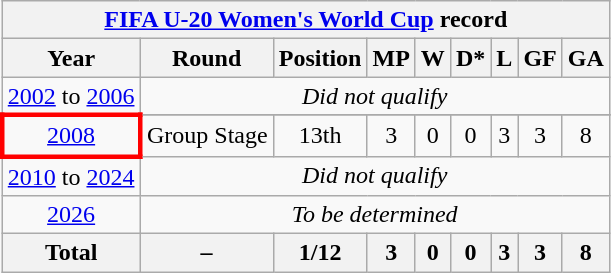<table class="wikitable" style="text-align: center;">
<tr>
<th colspan=10><a href='#'>FIFA U-20 Women's World Cup</a> record</th>
</tr>
<tr>
<th>Year</th>
<th>Round</th>
<th>Position</th>
<th>MP</th>
<th>W</th>
<th>D*</th>
<th>L</th>
<th>GF</th>
<th>GA</th>
</tr>
<tr>
<td> <a href='#'>2002</a> to   <a href='#'>2006</a></td>
<td colspan=9><em>Did not qualify</em></td>
</tr>
<tr>
</tr>
<tr>
<td style="border: 3px solid red"> <a href='#'>2008</a></td>
<td>Group Stage</td>
<td>13th</td>
<td>3</td>
<td>0</td>
<td>0</td>
<td>3</td>
<td>3</td>
<td>8</td>
</tr>
<tr>
<td> <a href='#'>2010</a> to   <a href='#'>2024</a></td>
<td colspan=9><em>Did not qualify</em></td>
</tr>
<tr>
<td> <a href='#'>2026</a></td>
<td colspan=9><em>To be determined</em></td>
</tr>
<tr>
<th>Total</th>
<th>–</th>
<th>1/12</th>
<th>3</th>
<th>0</th>
<th>0</th>
<th>3</th>
<th>3</th>
<th>8</th>
</tr>
</table>
